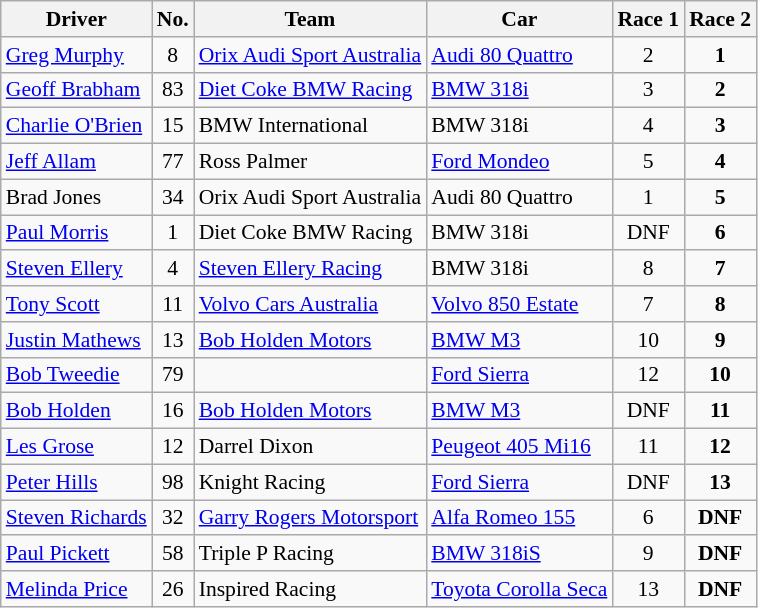<table class="wikitable" style="font-size: 90%">
<tr>
<th>Driver</th>
<th>No.</th>
<th>Team</th>
<th>Car</th>
<th>Race 1</th>
<th>Race 2</th>
</tr>
<tr>
<td> <a href='#'>Greg Murphy</a></td>
<td align="center">8</td>
<td><a href='#'>Orix Audi Sport Australia</a></td>
<td><a href='#'>Audi 80 Quattro</a></td>
<td align="center">2</td>
<td align="center"><strong>1</strong></td>
</tr>
<tr>
<td> <a href='#'>Geoff Brabham</a></td>
<td align="center">83</td>
<td><a href='#'>Diet Coke BMW Racing</a></td>
<td><a href='#'>BMW 318i</a></td>
<td align="center">3</td>
<td align="center"><strong>2</strong></td>
</tr>
<tr>
<td> <a href='#'>Charlie O'Brien</a></td>
<td align="center">15</td>
<td>BMW International</td>
<td>BMW 318i</td>
<td align="center">4</td>
<td align="center"><strong>3</strong></td>
</tr>
<tr>
<td> <a href='#'>Jeff Allam</a></td>
<td align="center">77</td>
<td>Ross Palmer</td>
<td><a href='#'>Ford Mondeo</a></td>
<td align="center">5</td>
<td align="center"><strong>4</strong></td>
</tr>
<tr>
<td> Brad Jones</td>
<td align="center">34</td>
<td>Orix Audi Sport Australia</td>
<td>Audi 80 Quattro</td>
<td align="center">1</td>
<td align="center"><strong>5</strong></td>
</tr>
<tr>
<td> <a href='#'>Paul Morris</a></td>
<td align="center">1</td>
<td>Diet Coke BMW Racing</td>
<td>BMW 318i</td>
<td align="center">DNF</td>
<td align="center"><strong>6</strong></td>
</tr>
<tr>
<td> <a href='#'>Steven Ellery</a></td>
<td align="center">4</td>
<td><a href='#'>Steven Ellery Racing</a></td>
<td>BMW 318i</td>
<td align="center">8</td>
<td align="center"><strong>7</strong></td>
</tr>
<tr>
<td> <a href='#'>Tony Scott</a></td>
<td align="center">11</td>
<td><a href='#'>Volvo Cars Australia</a></td>
<td><a href='#'>Volvo 850 Estate</a></td>
<td align="center">7</td>
<td align="center"><strong>8</strong></td>
</tr>
<tr>
<td> <a href='#'>Justin Mathews</a></td>
<td align="center">13</td>
<td><a href='#'>Bob Holden Motors</a></td>
<td><a href='#'>BMW M3</a></td>
<td align="center">10</td>
<td align="center"><strong>9</strong></td>
</tr>
<tr>
<td> <a href='#'>Bob Tweedie</a></td>
<td align="center">79</td>
<td></td>
<td><a href='#'>Ford Sierra</a></td>
<td align="center">12</td>
<td align="center"><strong>10</strong></td>
</tr>
<tr>
<td> <a href='#'>Bob Holden</a></td>
<td align="center">16</td>
<td><a href='#'>Bob Holden Motors</a></td>
<td><a href='#'>BMW M3</a></td>
<td align="center">DNF</td>
<td align="center"><strong>11</strong></td>
</tr>
<tr>
<td> <a href='#'>Les Grose</a></td>
<td align="center">12</td>
<td>Darrel Dixon</td>
<td><a href='#'>Peugeot 405 Mi16</a></td>
<td align="center">11</td>
<td align="center"><strong>12</strong></td>
</tr>
<tr>
<td> <a href='#'>Peter Hills</a></td>
<td align="center">98</td>
<td>Knight Racing</td>
<td><a href='#'>Ford Sierra</a></td>
<td align="center">DNF</td>
<td align="center"><strong>13</strong></td>
</tr>
<tr>
<td> <a href='#'>Steven Richards</a></td>
<td align="center">32</td>
<td><a href='#'>Garry Rogers Motorsport</a></td>
<td><a href='#'>Alfa Romeo 155</a></td>
<td align="center">6</td>
<td align="center"><strong>DNF</strong></td>
</tr>
<tr>
<td> <a href='#'>Paul Pickett</a></td>
<td align="center">58</td>
<td>Triple P Racing</td>
<td><a href='#'>BMW 318iS</a></td>
<td align="center">9</td>
<td align="center"><strong>DNF</strong></td>
</tr>
<tr>
<td> <a href='#'>Melinda Price</a></td>
<td align="center">26</td>
<td>Inspired Racing</td>
<td><a href='#'>Toyota Corolla Seca</a></td>
<td align="center">13</td>
<td align="center"><strong>DNF</strong></td>
</tr>
</table>
